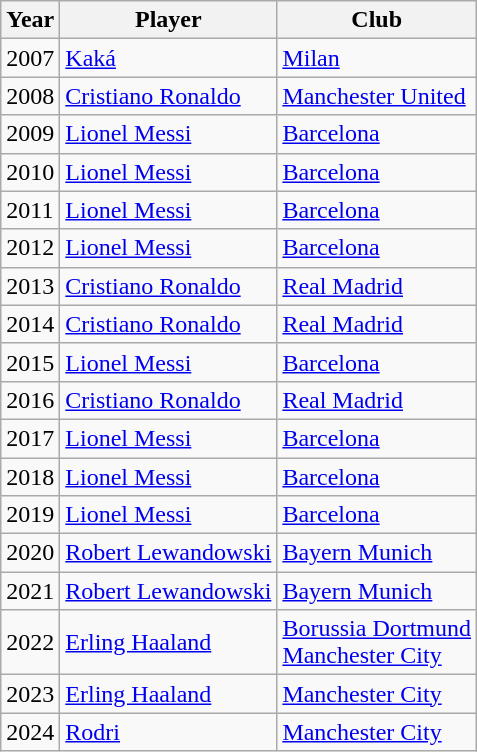<table class="wikitable mw-collapsible mw-collapsed">
<tr>
<th>Year</th>
<th>Player</th>
<th>Club</th>
</tr>
<tr>
<td>2007</td>
<td> <a href='#'>Kaká</a></td>
<td> <a href='#'>Milan</a></td>
</tr>
<tr>
<td>2008</td>
<td> <a href='#'>Cristiano Ronaldo</a></td>
<td> <a href='#'>Manchester United</a></td>
</tr>
<tr>
<td>2009</td>
<td> <a href='#'>Lionel Messi</a></td>
<td> <a href='#'>Barcelona</a></td>
</tr>
<tr>
<td>2010</td>
<td> <a href='#'>Lionel Messi</a></td>
<td> <a href='#'>Barcelona</a></td>
</tr>
<tr>
<td>2011</td>
<td> <a href='#'>Lionel Messi</a></td>
<td> <a href='#'>Barcelona</a></td>
</tr>
<tr>
<td>2012</td>
<td> <a href='#'>Lionel Messi</a></td>
<td> <a href='#'>Barcelona</a></td>
</tr>
<tr>
<td>2013</td>
<td> <a href='#'>Cristiano Ronaldo</a></td>
<td> <a href='#'>Real Madrid</a></td>
</tr>
<tr>
<td>2014</td>
<td> <a href='#'>Cristiano Ronaldo</a></td>
<td> <a href='#'>Real Madrid</a></td>
</tr>
<tr>
<td>2015</td>
<td> <a href='#'>Lionel Messi</a></td>
<td> <a href='#'>Barcelona</a></td>
</tr>
<tr>
<td>2016</td>
<td> <a href='#'>Cristiano Ronaldo</a></td>
<td> <a href='#'>Real Madrid</a></td>
</tr>
<tr>
<td>2017</td>
<td> <a href='#'>Lionel Messi</a></td>
<td> <a href='#'>Barcelona</a></td>
</tr>
<tr>
<td>2018</td>
<td> <a href='#'>Lionel Messi</a></td>
<td> <a href='#'>Barcelona</a></td>
</tr>
<tr>
<td>2019</td>
<td> <a href='#'>Lionel Messi</a></td>
<td> <a href='#'>Barcelona</a></td>
</tr>
<tr>
<td>2020</td>
<td> <a href='#'>Robert Lewandowski</a></td>
<td> <a href='#'>Bayern Munich</a></td>
</tr>
<tr>
<td>2021</td>
<td> <a href='#'>Robert Lewandowski</a></td>
<td> <a href='#'>Bayern Munich</a></td>
</tr>
<tr>
<td>2022</td>
<td> <a href='#'>Erling Haaland</a></td>
<td> <a href='#'>Borussia Dortmund</a><br> <a href='#'>Manchester City</a></td>
</tr>
<tr>
<td>2023</td>
<td> <a href='#'>Erling Haaland</a></td>
<td> <a href='#'>Manchester City</a></td>
</tr>
<tr>
<td>2024</td>
<td> <a href='#'>Rodri</a></td>
<td> <a href='#'>Manchester City</a></td>
</tr>
</table>
